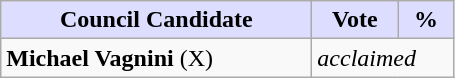<table class="wikitable">
<tr>
<th style="background:#ddf; width:200px;">Council Candidate</th>
<th style="background:#ddf; width:50px;">Vote</th>
<th style="background:#ddf; width:30px;">%</th>
</tr>
<tr>
<td><strong>Michael Vagnini</strong> (X)</td>
<td colspan=2><em>acclaimed</em></td>
</tr>
</table>
